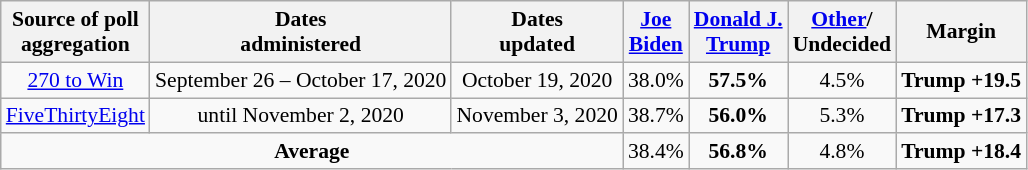<table class="wikitable sortable" style="text-align:center;font-size:90%;line-height:17px">
<tr>
<th>Source of poll<br>aggregation</th>
<th>Dates<br> administered</th>
<th>Dates<br> updated</th>
<th class="unsortable"><a href='#'>Joe<br>Biden</a><br><small></small></th>
<th class="unsortable"><a href='#'>Donald J.<br>Trump</a><br><small></small></th>
<th class="unsortable"><a href='#'>Other</a>/<br>Undecided<br></th>
<th>Margin</th>
</tr>
<tr>
<td><a href='#'>270 to Win</a></td>
<td>September 26 – October 17, 2020</td>
<td>October 19, 2020</td>
<td>38.0%</td>
<td><strong>57.5%</strong></td>
<td>4.5%</td>
<td><strong>Trump +19.5</strong></td>
</tr>
<tr>
<td><a href='#'>FiveThirtyEight</a></td>
<td>until November 2, 2020</td>
<td>November 3, 2020</td>
<td>38.7%</td>
<td><strong>56.0%</strong></td>
<td>5.3%</td>
<td><strong>Trump +17.3</strong></td>
</tr>
<tr>
<td colspan="3"><strong>Average</strong></td>
<td>38.4%</td>
<td><strong>56.8%</strong></td>
<td>4.8%</td>
<td><strong>Trump +18.4</strong></td>
</tr>
</table>
